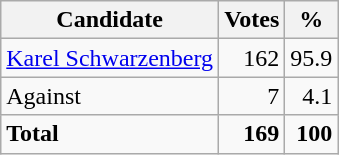<table class=wikitable style=text-align:right>
<tr>
<th>Candidate</th>
<th>Votes</th>
<th>%</th>
</tr>
<tr>
<td align=left><a href='#'>Karel Schwarzenberg</a></td>
<td>162</td>
<td>95.9</td>
</tr>
<tr>
<td align=left>Against</td>
<td>7</td>
<td>4.1</td>
</tr>
<tr>
<td align=left><strong>Total</strong></td>
<td><strong>169</strong></td>
<td><strong>100</strong></td>
</tr>
</table>
